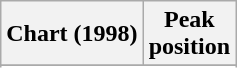<table class="wikitable">
<tr>
<th>Chart (1998)</th>
<th>Peak<br>position</th>
</tr>
<tr>
</tr>
<tr>
</tr>
</table>
